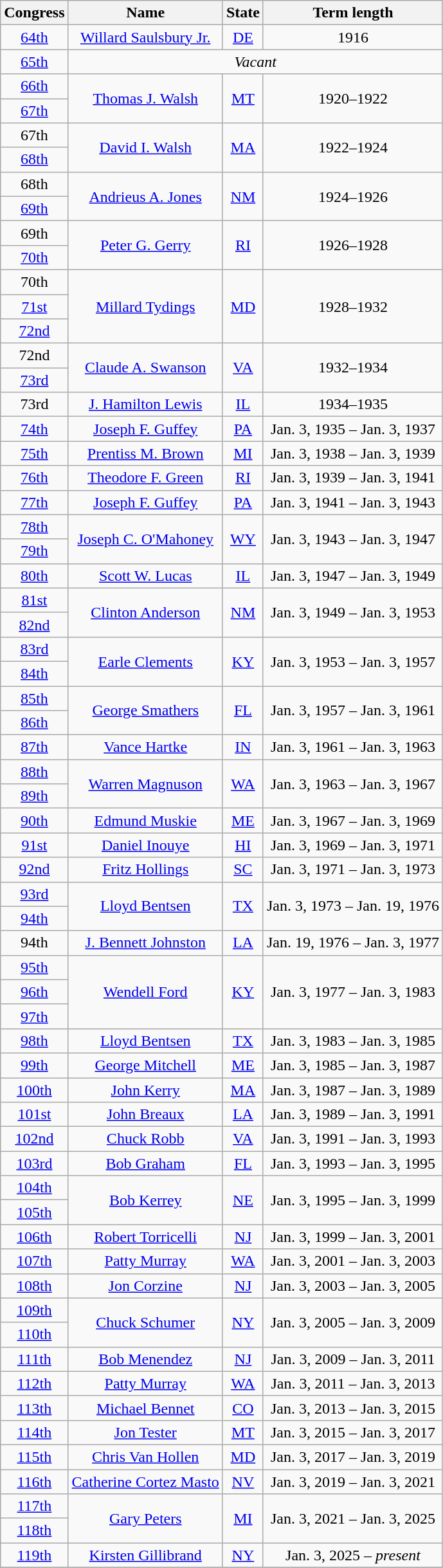<table class="wikitable plainrowheaders sortable" style="text-align: center;">
<tr>
<th>Congress</th>
<th>Name</th>
<th>State</th>
<th>Term length</th>
</tr>
<tr>
<td><a href='#'>64th</a></td>
<td><a href='#'>Willard Saulsbury Jr.</a></td>
<td><a href='#'>DE</a></td>
<td>1916</td>
</tr>
<tr>
<td><a href='#'>65th</a></td>
<td colspan=3><em>Vacant</em></td>
</tr>
<tr>
<td><a href='#'>66th</a></td>
<td rowspan=2><a href='#'>Thomas J. Walsh</a></td>
<td rowspan=2><a href='#'>MT</a></td>
<td rowspan=2>1920–1922</td>
</tr>
<tr>
<td><a href='#'>67th</a></td>
</tr>
<tr>
<td>67th</td>
<td rowspan=2><a href='#'>David I. Walsh</a></td>
<td rowspan=2><a href='#'>MA</a></td>
<td rowspan=2>1922–1924</td>
</tr>
<tr>
<td><a href='#'>68th</a></td>
</tr>
<tr>
<td>68th</td>
<td rowspan=2><a href='#'>Andrieus A. Jones</a></td>
<td rowspan=2><a href='#'>NM</a></td>
<td rowspan=2>1924–1926</td>
</tr>
<tr>
<td><a href='#'>69th</a></td>
</tr>
<tr>
<td>69th</td>
<td rowspan=2><a href='#'>Peter G. Gerry</a></td>
<td rowspan=2><a href='#'>RI</a></td>
<td rowspan=2>1926–1928</td>
</tr>
<tr>
<td><a href='#'>70th</a></td>
</tr>
<tr>
<td>70th</td>
<td rowspan=3><a href='#'>Millard Tydings</a></td>
<td rowspan=3><a href='#'>MD</a></td>
<td rowspan=3>1928–1932</td>
</tr>
<tr>
<td><a href='#'>71st</a></td>
</tr>
<tr>
<td><a href='#'>72nd</a></td>
</tr>
<tr>
<td>72nd</td>
<td rowspan=2><a href='#'>Claude A. Swanson</a></td>
<td rowspan=2><a href='#'>VA</a></td>
<td rowspan=2>1932–1934</td>
</tr>
<tr>
<td><a href='#'>73rd</a></td>
</tr>
<tr>
<td>73rd</td>
<td><a href='#'>J. Hamilton Lewis</a></td>
<td><a href='#'>IL</a></td>
<td>1934–1935</td>
</tr>
<tr>
<td><a href='#'>74th</a></td>
<td><a href='#'>Joseph F. Guffey</a></td>
<td><a href='#'>PA</a></td>
<td>Jan. 3, 1935 – Jan. 3, 1937</td>
</tr>
<tr>
<td><a href='#'>75th</a></td>
<td><a href='#'>Prentiss M. Brown</a></td>
<td><a href='#'>MI</a></td>
<td>Jan. 3, 1938 – Jan. 3, 1939</td>
</tr>
<tr>
<td><a href='#'>76th</a></td>
<td><a href='#'>Theodore F. Green</a></td>
<td><a href='#'>RI</a></td>
<td>Jan. 3, 1939 – Jan. 3, 1941</td>
</tr>
<tr>
<td><a href='#'>77th</a></td>
<td><a href='#'>Joseph F. Guffey</a></td>
<td><a href='#'>PA</a></td>
<td>Jan. 3, 1941 – Jan. 3, 1943</td>
</tr>
<tr>
<td><a href='#'>78th</a></td>
<td rowspan=2><a href='#'>Joseph C. O'Mahoney</a></td>
<td rowspan=2><a href='#'>WY</a></td>
<td rowspan=2>Jan. 3, 1943 – Jan. 3, 1947</td>
</tr>
<tr>
<td><a href='#'>79th</a></td>
</tr>
<tr>
<td><a href='#'>80th</a></td>
<td><a href='#'>Scott W. Lucas</a></td>
<td><a href='#'>IL</a></td>
<td>Jan. 3, 1947 – Jan. 3, 1949</td>
</tr>
<tr>
<td><a href='#'>81st</a></td>
<td rowspan=2><a href='#'>Clinton Anderson</a></td>
<td rowspan=2><a href='#'>NM</a></td>
<td rowspan=2>Jan. 3, 1949 – Jan. 3, 1953</td>
</tr>
<tr>
<td><a href='#'>82nd</a></td>
</tr>
<tr>
<td><a href='#'>83rd</a></td>
<td rowspan=2><a href='#'>Earle Clements</a></td>
<td rowspan=2><a href='#'>KY</a></td>
<td rowspan=2>Jan. 3, 1953 – Jan. 3, 1957</td>
</tr>
<tr>
<td><a href='#'>84th</a></td>
</tr>
<tr>
<td><a href='#'>85th</a></td>
<td rowspan=2><a href='#'>George Smathers</a></td>
<td rowspan=2><a href='#'>FL</a></td>
<td rowspan=2>Jan. 3, 1957 – Jan. 3, 1961</td>
</tr>
<tr>
<td><a href='#'>86th</a></td>
</tr>
<tr>
<td><a href='#'>87th</a></td>
<td><a href='#'>Vance Hartke</a></td>
<td><a href='#'>IN</a></td>
<td>Jan. 3, 1961 – Jan. 3, 1963</td>
</tr>
<tr>
<td><a href='#'>88th</a></td>
<td rowspan=2><a href='#'>Warren Magnuson</a></td>
<td rowspan=2><a href='#'>WA</a></td>
<td rowspan=2>Jan. 3, 1963 – Jan. 3, 1967</td>
</tr>
<tr>
<td><a href='#'>89th</a></td>
</tr>
<tr>
<td><a href='#'>90th</a></td>
<td><a href='#'>Edmund Muskie</a></td>
<td><a href='#'>ME</a></td>
<td>Jan. 3, 1967 – Jan. 3, 1969</td>
</tr>
<tr>
<td><a href='#'>91st</a></td>
<td><a href='#'>Daniel Inouye</a></td>
<td><a href='#'>HI</a></td>
<td>Jan. 3, 1969 – Jan. 3, 1971</td>
</tr>
<tr>
<td><a href='#'>92nd</a></td>
<td><a href='#'>Fritz Hollings</a></td>
<td><a href='#'>SC</a></td>
<td>Jan. 3, 1971 – Jan. 3, 1973</td>
</tr>
<tr>
<td><a href='#'>93rd</a></td>
<td rowspan=2><a href='#'>Lloyd Bentsen</a></td>
<td rowspan=2><a href='#'>TX</a></td>
<td rowspan=2>Jan. 3, 1973 – Jan. 19, 1976</td>
</tr>
<tr>
<td><a href='#'>94th</a></td>
</tr>
<tr>
<td>94th</td>
<td><a href='#'>J. Bennett Johnston</a></td>
<td><a href='#'>LA</a></td>
<td>Jan. 19, 1976 – Jan. 3, 1977</td>
</tr>
<tr>
<td><a href='#'>95th</a></td>
<td rowspan=3><a href='#'>Wendell Ford</a></td>
<td rowspan=3><a href='#'>KY</a></td>
<td rowspan=3>Jan. 3, 1977 – Jan. 3, 1983</td>
</tr>
<tr>
<td><a href='#'>96th</a></td>
</tr>
<tr>
<td><a href='#'>97th</a></td>
</tr>
<tr>
<td><a href='#'>98th</a></td>
<td><a href='#'>Lloyd Bentsen</a></td>
<td><a href='#'>TX</a></td>
<td>Jan. 3, 1983 – Jan. 3, 1985</td>
</tr>
<tr>
<td><a href='#'>99th</a></td>
<td><a href='#'>George Mitchell</a></td>
<td><a href='#'>ME</a></td>
<td>Jan. 3, 1985 – Jan. 3, 1987</td>
</tr>
<tr>
<td><a href='#'>100th</a></td>
<td><a href='#'>John Kerry</a></td>
<td><a href='#'>MA</a></td>
<td>Jan. 3, 1987 – Jan. 3, 1989</td>
</tr>
<tr>
<td><a href='#'>101st</a></td>
<td><a href='#'>John Breaux</a></td>
<td><a href='#'>LA</a></td>
<td>Jan. 3, 1989 – Jan. 3, 1991</td>
</tr>
<tr>
<td><a href='#'>102nd</a></td>
<td><a href='#'>Chuck Robb</a></td>
<td><a href='#'>VA</a></td>
<td>Jan. 3, 1991 – Jan. 3, 1993</td>
</tr>
<tr>
<td><a href='#'>103rd</a></td>
<td><a href='#'>Bob Graham</a></td>
<td><a href='#'>FL</a></td>
<td>Jan. 3, 1993 – Jan. 3, 1995</td>
</tr>
<tr>
<td><a href='#'>104th</a></td>
<td rowspan=2><a href='#'>Bob Kerrey</a></td>
<td rowspan=2><a href='#'>NE</a></td>
<td rowspan=2>Jan. 3, 1995 – Jan. 3, 1999</td>
</tr>
<tr>
<td><a href='#'>105th</a></td>
</tr>
<tr>
<td><a href='#'>106th</a></td>
<td><a href='#'>Robert Torricelli</a></td>
<td><a href='#'>NJ</a></td>
<td>Jan. 3, 1999 – Jan. 3, 2001</td>
</tr>
<tr>
<td><a href='#'>107th</a></td>
<td><a href='#'>Patty Murray</a></td>
<td><a href='#'>WA</a></td>
<td>Jan. 3, 2001 – Jan. 3, 2003</td>
</tr>
<tr>
<td><a href='#'>108th</a></td>
<td><a href='#'>Jon Corzine</a></td>
<td><a href='#'>NJ</a></td>
<td>Jan. 3, 2003 – Jan. 3, 2005</td>
</tr>
<tr>
<td><a href='#'>109th</a></td>
<td rowspan=2><a href='#'>Chuck Schumer</a></td>
<td rowspan=2><a href='#'>NY</a></td>
<td rowspan=2>Jan. 3, 2005 – Jan. 3, 2009</td>
</tr>
<tr>
<td><a href='#'>110th</a></td>
</tr>
<tr>
<td><a href='#'>111th</a></td>
<td><a href='#'>Bob Menendez</a></td>
<td><a href='#'>NJ</a></td>
<td>Jan. 3, 2009 – Jan. 3, 2011</td>
</tr>
<tr>
<td><a href='#'>112th</a></td>
<td><a href='#'>Patty Murray</a></td>
<td><a href='#'>WA</a></td>
<td>Jan. 3, 2011 – Jan. 3, 2013</td>
</tr>
<tr>
<td><a href='#'>113th</a></td>
<td><a href='#'>Michael Bennet</a></td>
<td><a href='#'>CO</a></td>
<td>Jan. 3, 2013 – Jan. 3, 2015</td>
</tr>
<tr>
<td><a href='#'>114th</a></td>
<td><a href='#'>Jon Tester</a></td>
<td><a href='#'>MT</a></td>
<td>Jan. 3, 2015 – Jan. 3, 2017</td>
</tr>
<tr>
<td><a href='#'>115th</a></td>
<td><a href='#'>Chris Van Hollen</a></td>
<td><a href='#'>MD</a></td>
<td>Jan. 3, 2017 – Jan. 3, 2019</td>
</tr>
<tr>
<td><a href='#'>116th</a></td>
<td><a href='#'>Catherine Cortez Masto</a></td>
<td><a href='#'>NV</a></td>
<td>Jan. 3, 2019 – Jan. 3, 2021</td>
</tr>
<tr>
<td><a href='#'>117th</a></td>
<td rowspan=2><a href='#'>Gary Peters</a></td>
<td rowspan=2><a href='#'>MI</a></td>
<td rowspan=2>Jan. 3, 2021 – Jan. 3, 2025</td>
</tr>
<tr>
<td><a href='#'>118th</a></td>
</tr>
<tr>
<td><a href='#'>119th</a></td>
<td><a href='#'>Kirsten Gillibrand</a></td>
<td><a href='#'>NY</a></td>
<td>Jan. 3, 2025 – <em>present</em></td>
</tr>
<tr>
</tr>
</table>
